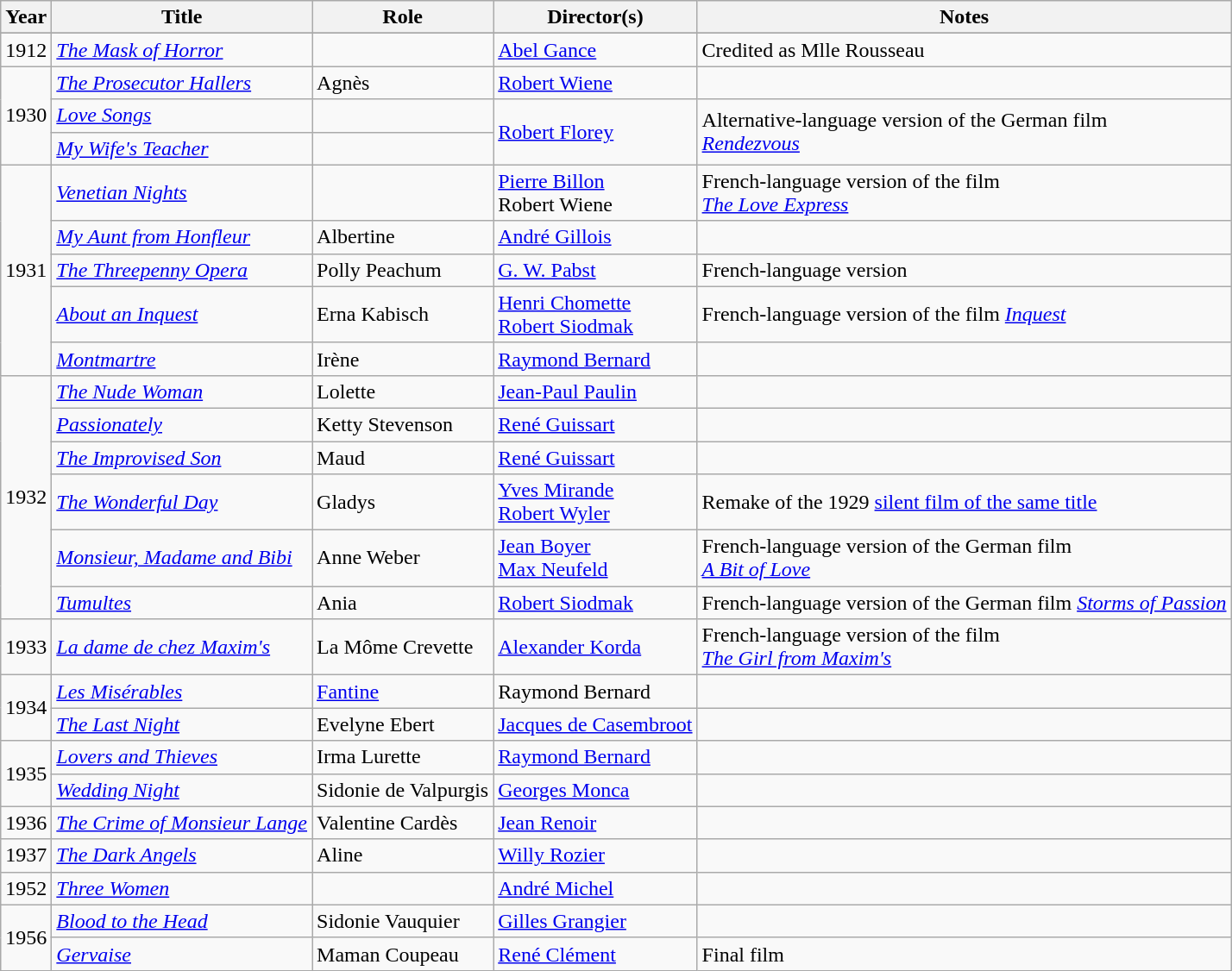<table class="wikitable sortable">
<tr>
<th>Year</th>
<th>Title</th>
<th>Role</th>
<th>Director(s)</th>
<th class="unsortable">Notes</th>
</tr>
<tr>
</tr>
<tr>
<td>1912</td>
<td><em><a href='#'>The Mask of Horror</a></em></td>
<td></td>
<td><a href='#'>Abel Gance</a></td>
<td>Credited as Mlle Rousseau</td>
</tr>
<tr>
<td rowspan=3>1930</td>
<td><em><a href='#'>The Prosecutor Hallers</a></em></td>
<td>Agnès</td>
<td><a href='#'>Robert Wiene</a></td>
<td></td>
</tr>
<tr>
<td><em><a href='#'>Love Songs</a></em></td>
<td></td>
<td rowspan=2><a href='#'>Robert Florey</a></td>
<td rowspan=2>Alternative-language version of the German film<br><em><a href='#'>Rendezvous</a></em></td>
</tr>
<tr>
<td><em><a href='#'>My Wife's Teacher</a></em></td>
<td></td>
</tr>
<tr>
<td rowspan=5>1931</td>
<td><em><a href='#'>Venetian Nights</a></em></td>
<td></td>
<td><a href='#'>Pierre Billon</a> <br> Robert Wiene</td>
<td>French-language version of the film <br><em><a href='#'>The Love Express</a></em></td>
</tr>
<tr>
<td><em><a href='#'>My Aunt from Honfleur</a></em></td>
<td>Albertine</td>
<td><a href='#'>André Gillois</a></td>
<td></td>
</tr>
<tr>
<td><em><a href='#'>The Threepenny Opera</a></em></td>
<td>Polly Peachum</td>
<td><a href='#'>G. W. Pabst</a></td>
<td>French-language version</td>
</tr>
<tr>
<td><em><a href='#'>About an Inquest</a></em></td>
<td>Erna Kabisch</td>
<td><a href='#'>Henri Chomette</a><br><a href='#'>Robert Siodmak</a></td>
<td>French-language version of the film <em><a href='#'>Inquest</a></em></td>
</tr>
<tr>
<td><em><a href='#'>Montmartre</a></em></td>
<td>Irène</td>
<td><a href='#'>Raymond Bernard</a></td>
<td></td>
</tr>
<tr>
<td rowspan="6">1932</td>
<td><em><a href='#'>The Nude Woman</a></em></td>
<td>Lolette</td>
<td><a href='#'>Jean-Paul Paulin</a></td>
<td></td>
</tr>
<tr>
<td><em><a href='#'>Passionately</a></em></td>
<td>Ketty Stevenson</td>
<td><a href='#'>René Guissart</a></td>
<td></td>
</tr>
<tr>
<td><em><a href='#'>The Improvised Son</a></em></td>
<td>Maud</td>
<td><a href='#'>René Guissart</a></td>
<td></td>
</tr>
<tr>
<td><em><a href='#'>The Wonderful Day</a></em></td>
<td>Gladys</td>
<td><a href='#'>Yves Mirande</a> <br> <a href='#'>Robert Wyler</a></td>
<td>Remake of the 1929 <a href='#'>silent film of the same title</a></td>
</tr>
<tr>
<td><em><a href='#'>Monsieur, Madame and Bibi</a></em></td>
<td>Anne Weber</td>
<td><a href='#'>Jean Boyer</a><br><a href='#'>Max Neufeld</a></td>
<td>French-language version of the German film<br><em><a href='#'>A Bit of Love</a></em></td>
</tr>
<tr>
<td><em><a href='#'>Tumultes</a></em></td>
<td>Ania</td>
<td><a href='#'>Robert Siodmak</a></td>
<td>French-language version of the German film <em><a href='#'>Storms of Passion</a></em></td>
</tr>
<tr>
<td>1933</td>
<td><em><a href='#'>La dame de chez Maxim's</a></em></td>
<td>La Môme Crevette</td>
<td><a href='#'>Alexander Korda</a></td>
<td>French-language version of the film<br><em><a href='#'>The Girl from Maxim's</a></em></td>
</tr>
<tr>
<td rowspan=2>1934</td>
<td><em><a href='#'>Les Misérables</a></em></td>
<td><a href='#'>Fantine</a></td>
<td>Raymond Bernard</td>
<td></td>
</tr>
<tr>
<td><em><a href='#'>The Last Night</a></em></td>
<td>Evelyne Ebert</td>
<td><a href='#'>Jacques de Casembroot</a></td>
<td></td>
</tr>
<tr>
<td rowspan=2>1935</td>
<td><em><a href='#'>Lovers and Thieves</a></em></td>
<td>Irma Lurette</td>
<td><a href='#'>Raymond Bernard</a></td>
<td></td>
</tr>
<tr>
<td><em><a href='#'>Wedding Night</a></em></td>
<td>Sidonie de Valpurgis</td>
<td><a href='#'>Georges Monca</a></td>
<td></td>
</tr>
<tr>
<td>1936</td>
<td><em><a href='#'>The Crime of Monsieur Lange</a></em></td>
<td>Valentine Cardès</td>
<td><a href='#'>Jean Renoir</a></td>
<td></td>
</tr>
<tr>
<td>1937</td>
<td><em><a href='#'>The Dark Angels</a></em></td>
<td>Aline</td>
<td><a href='#'>Willy Rozier</a></td>
</tr>
<tr>
<td>1952</td>
<td><em><a href='#'>Three Women</a></em></td>
<td></td>
<td><a href='#'>André Michel</a></td>
<td></td>
</tr>
<tr>
<td rowspan=2>1956</td>
<td><em><a href='#'>Blood to the Head</a></em></td>
<td>Sidonie Vauquier</td>
<td><a href='#'>Gilles Grangier</a></td>
<td></td>
</tr>
<tr>
<td><em><a href='#'>Gervaise</a></em></td>
<td>Maman Coupeau</td>
<td><a href='#'>René Clément</a></td>
<td>Final film</td>
</tr>
</table>
